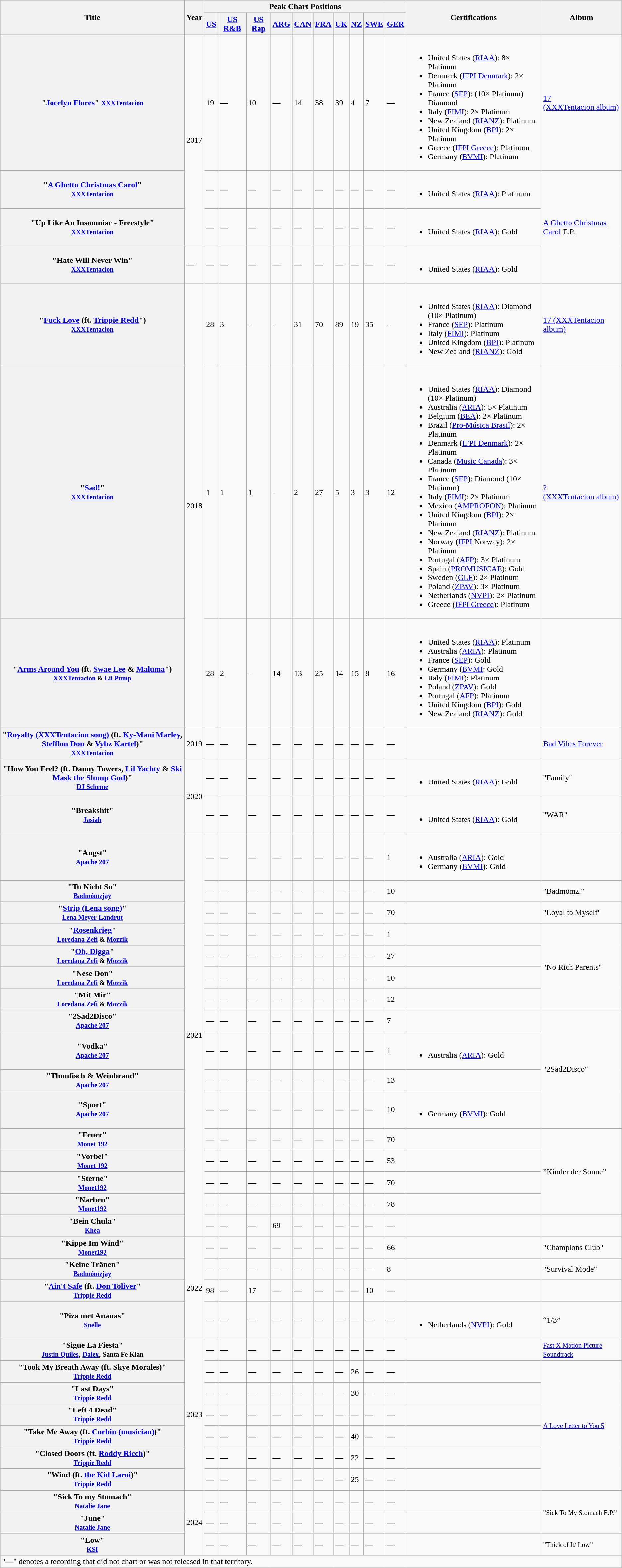<table class="wikitable">
<tr>
<th rowspan="2">Title</th>
<th rowspan="2">Year</th>
<th colspan="10">Peak Chart Positions</th>
<th rowspan="2">Certifications</th>
<th rowspan="2">Album</th>
</tr>
<tr>
<th><a href='#'>US</a></th>
<th><a href='#'>US R&B</a></th>
<th><a href='#'>US Rap</a></th>
<th><a href='#'>ARG</a></th>
<th><a href='#'>CAN</a></th>
<th><a href='#'>FRA</a></th>
<th><a href='#'>UK</a></th>
<th><a href='#'>NZ</a></th>
<th><a href='#'>SWE</a></th>
<th><a href='#'>GER</a></th>
</tr>
<tr>
<th><strong>"<a href='#'>Jocelyn Flores</a>" <small><a href='#'>XXXTentacion</a></small></strong></th>
<td rowspan="3">2017</td>
<td>19</td>
<td>—</td>
<td>10</td>
<td>—</td>
<td>14</td>
<td>38</td>
<td>39</td>
<td>4</td>
<td>7</td>
<td>—</td>
<td><br><ul><li>United States (<a href='#'>RIAA</a>): 8× Platinum</li><li>Denmark (<a href='#'>IFPI Denmark</a>): 2× Platinum</li><li>France (<a href='#'>SEP</a>): (10× Platinum) Diamond</li><li>Italy (<a href='#'>FIMI</a>): 2× Platinum</li><li>New Zealand (<a href='#'>RIANZ</a>): Platinum</li><li>United Kingdom (<a href='#'>BPI</a>): 2× Platinum</li><li>Greece (<a href='#'>IFPI Greece</a>): Platinum</li><li>Germany (<a href='#'>BVMI</a>): Platinum</li></ul></td>
<td><a href='#'>17</a><br><a href='#'>(XXXTentacion album)</a></td>
</tr>
<tr>
<th>"<a href='#'>A Ghetto Christmas Carol</a>"<br><small><a href='#'>XXXTentacion</a></small></th>
<td>—</td>
<td>—</td>
<td>—</td>
<td>—</td>
<td>—</td>
<td>—</td>
<td>—</td>
<td>—</td>
<td>—</td>
<td>—</td>
<td><br><ul><li>United States (<a href='#'>RIAA</a>): Platinum</li></ul></td>
<td rowspan="3"><a href='#'>A Ghetto Christmas Carol</a> E.P.</td>
</tr>
<tr>
<th>"Up Like An Insomniac - Freestyle"<br><small><a href='#'>XXXTentacion</a></small></th>
<td>—</td>
<td>—</td>
<td>—</td>
<td>—</td>
<td>—</td>
<td>—</td>
<td>—</td>
<td>—</td>
<td>—</td>
<td>—</td>
<td><br><ul><li>United States (<a href='#'>RIAA</a>): Gold</li></ul></td>
</tr>
<tr>
<th>"Hate Will Never Win"<br><small><a href='#'>XXXTentacion</a></small></th>
<td>—</td>
<td>—</td>
<td>—</td>
<td>—</td>
<td>—</td>
<td>—</td>
<td>—</td>
<td>—</td>
<td>—</td>
<td>—</td>
<td>—</td>
<td><br><ul><li>United States (<a href='#'>RIAA</a>): Gold</li></ul></td>
</tr>
<tr>
<th>"<a href='#'>Fuck Love</a> (ft. <a href='#'>Trippie Redd</a>")<br><small><a href='#'>XXXTentacion</a></small></th>
<td rowspan="3">2018</td>
<td>28</td>
<td>3</td>
<td>-</td>
<td>-</td>
<td>31</td>
<td>70</td>
<td>89</td>
<td>19</td>
<td>35</td>
<td>-</td>
<td><br><ul><li>United States (<a href='#'>RIAA</a>): Diamond (10× Platinum)</li><li>France (<a href='#'>SEP</a>): Platinum</li><li>Italy (<a href='#'>FIMI</a>): Platinum</li><li>United Kingdom (<a href='#'>BPI</a>): Platinum</li><li>New Zealand (<a href='#'>RIANZ</a>): Gold</li></ul></td>
<td><a href='#'>17 (XXXTentacion album)</a></td>
</tr>
<tr>
<th>"<a href='#'>Sad!</a>"<br><small><a href='#'>XXXTentacion</a></small></th>
<td>1</td>
<td>1</td>
<td>1</td>
<td>-</td>
<td>2</td>
<td>27</td>
<td>5</td>
<td>3</td>
<td>3</td>
<td>12</td>
<td><br><ul><li>United States (<a href='#'>RIAA</a>): Diamond (10× Platinum)</li><li>Australia (<a href='#'>ARIA</a>): 5× Platinum</li><li>Belgium (<a href='#'>BEA</a>): 2× Platinum</li><li>Brazil (<a href='#'>Pro-Música Brasil</a>): 2× Platinum</li><li>Denmark (<a href='#'>IFPI Denmark</a>): 2× Platinum</li><li>Canada (<a href='#'>Music Canada</a>): 3× Platinum</li><li>France (<a href='#'>SEP</a>): Diamond (10× Platinum)</li><li>Italy (<a href='#'>FIMI</a>): 2× Platinum</li><li>Mexico (<a href='#'>AMPROFON</a>): Platinum</li><li>United Kingdom (<a href='#'>BPI</a>): 2× Platinum</li><li>New Zealand (<a href='#'>RIANZ</a>): Platinum</li><li>Norway (<a href='#'>IFPI</a> Norway): 2× Platinum</li><li>Portugal (<a href='#'>AFP</a>): 3× Platinum</li><li>Spain (<a href='#'>PROMUSICAE</a>): Gold</li><li>Sweden (<a href='#'>GLF</a>): 2× Platinum</li><li>Poland (<a href='#'>ZPAV</a>): 3× Platinum</li><li>Netherlands (<a href='#'>NVPI</a>): 2× Platinum</li><li>Greece (<a href='#'>IFPI Greece</a>): Platinum</li></ul></td>
<td><a href='#'>?</a><br><a href='#'>(XXXTentacion album)</a></td>
</tr>
<tr>
<th>"<a href='#'>Arms Around You</a> (ft. <a href='#'>Swae Lee</a> & <a href='#'>Maluma</a>")<br><small><a href='#'>XXXTentacion</a> & <a href='#'>Lil Pump</a></small></th>
<td>28</td>
<td>2</td>
<td>-</td>
<td>14</td>
<td>13</td>
<td>25</td>
<td>14</td>
<td>15</td>
<td>8</td>
<td>16</td>
<td><br><ul><li>United States (<a href='#'>RIAA</a>): Platinum</li><li>Australia (<a href='#'>ARIA</a>): Platinum</li><li>France (<a href='#'>SEP</a>): Gold</li><li>Germany (<a href='#'>BVMI</a>: Gold</li><li>Italy (<a href='#'>FIMI</a>): Platinum</li><li>Poland (<a href='#'>ZPAV</a>): Gold</li><li>Portugal (<a href='#'>AFP</a>): Platinum</li><li>United Kingdom (<a href='#'>BPI</a>): Gold</li><li>New Zealand (<a href='#'>RIANZ</a>): Gold</li></ul></td>
<td></td>
</tr>
<tr>
<th>"<a href='#'>Royalty (XXXTentacion song)</a> (ft. <a href='#'>Ky-Mani Marley</a>, <a href='#'>Stefflon Don</a> & <a href='#'>Vybz Kartel</a>)"<br><small><a href='#'>XXXTentacion</a></small></th>
<td>2019</td>
<td>—</td>
<td>—</td>
<td>—</td>
<td>—</td>
<td>—</td>
<td>—</td>
<td>—</td>
<td>—</td>
<td>—</td>
<td>—</td>
<td></td>
<td><a href='#'>Bad Vibes Forever</a></td>
</tr>
<tr>
<th>"How You Feel? (ft. Danny Towers, <a href='#'>Lil Yachty</a> & <a href='#'>Ski Mask the Slump God</a>)"<br><a href='#'><small>DJ Scheme</small></a></th>
<td rowspan="2">2020</td>
<td>—</td>
<td>—</td>
<td>—</td>
<td>—</td>
<td>—</td>
<td>—</td>
<td>—</td>
<td>—</td>
<td>—</td>
<td>—</td>
<td><br><ul><li>United States (<a href='#'>RIAA</a>): Gold</li></ul></td>
<td>"Family"</td>
</tr>
<tr>
<th>"Breakshit"<br><a href='#'><small>Jasiah</small></a></th>
<td>—</td>
<td>—</td>
<td>—</td>
<td>—</td>
<td>—</td>
<td>—</td>
<td>—</td>
<td>—</td>
<td>—</td>
<td>—</td>
<td><br><ul><li>United States (<a href='#'>RIAA</a>): Gold</li></ul></td>
<td>"WAR"</td>
</tr>
<tr>
<th>"Angst"<br><a href='#'><small>Apache 207</small></a></th>
<td rowspan="16">2021</td>
<td>—</td>
<td>—</td>
<td>—</td>
<td>—</td>
<td>—</td>
<td>—</td>
<td>—</td>
<td>—</td>
<td>—</td>
<td>1</td>
<td><br><ul><li>Australia (<a href='#'>ARIA</a>): Gold</li><li>Germany (<a href='#'>BVMI</a>): Gold</li></ul></td>
<td></td>
</tr>
<tr>
<th>"Tu Nicht So"<br><small><a href='#'>Badmómzjay</a></small></th>
<td>—</td>
<td>—</td>
<td>—</td>
<td>—</td>
<td>—</td>
<td>—</td>
<td>—</td>
<td>—</td>
<td>—</td>
<td>10</td>
<td></td>
<td>"Badmómz."</td>
</tr>
<tr>
<th>"<a href='#'>Strip (Lena song)</a>"<br><a href='#'><small>Lena Meyer-Landrut</small></a></th>
<td>—</td>
<td>—</td>
<td>—</td>
<td>—</td>
<td>—</td>
<td>—</td>
<td>—</td>
<td>—</td>
<td>—</td>
<td>70</td>
<td></td>
<td>"Loyal to Myself"</td>
</tr>
<tr>
<th>"<a href='#'>Rosenkrieg</a>"<br><small><a href='#'>Loredana Zefi</a> & <a href='#'>Mozzik</a></small></th>
<td>—</td>
<td>—</td>
<td>—</td>
<td>—</td>
<td>—</td>
<td>—</td>
<td>—</td>
<td>—</td>
<td>—</td>
<td>1</td>
<td></td>
<td rowspan="4">"No Rich Parents"</td>
</tr>
<tr>
<th>"<a href='#'>Oh, Digga</a>"<br><small><a href='#'>Loredana Zefi</a> & <a href='#'>Mozzik</a></small></th>
<td>—</td>
<td>—</td>
<td>—</td>
<td>—</td>
<td>—</td>
<td>—</td>
<td>—</td>
<td>—</td>
<td>—</td>
<td>27</td>
<td></td>
</tr>
<tr>
<th>"Nese Don"<br><small><a href='#'>Loredana Zefi</a> & <a href='#'>Mozzik</a></small></th>
<td>—</td>
<td>—</td>
<td>—</td>
<td>—</td>
<td>—</td>
<td>—</td>
<td>—</td>
<td>—</td>
<td>—</td>
<td>10</td>
<td></td>
</tr>
<tr>
<th>"Mit Mir"<br><small><a href='#'>Loredana Zefi</a> & <a href='#'>Mozzik</a></small></th>
<td>—</td>
<td>—</td>
<td>—</td>
<td>—</td>
<td>—</td>
<td>—</td>
<td>—</td>
<td>—</td>
<td>—</td>
<td>12</td>
<td></td>
</tr>
<tr>
<th>"2Sad2Disco"<br><a href='#'><small>Apache 207</small></a></th>
<td>—</td>
<td>—</td>
<td>—</td>
<td>—</td>
<td>—</td>
<td>—</td>
<td>—</td>
<td>—</td>
<td>—</td>
<td>7</td>
<td></td>
<td rowspan="4">"2Sad2Disco"</td>
</tr>
<tr>
<th>"Vodka"<br><a href='#'><small>Apache 207</small></a></th>
<td>—</td>
<td>—</td>
<td>—</td>
<td>—</td>
<td>—</td>
<td>—</td>
<td>—</td>
<td>—</td>
<td>—</td>
<td>1</td>
<td><br><ul><li>Australia (<a href='#'>ARIA</a>): Gold</li></ul></td>
</tr>
<tr>
<th>"Thunfisch & Weinbrand"<br><a href='#'><small>Apache 207</small></a></th>
<td>—</td>
<td>—</td>
<td>—</td>
<td>—</td>
<td>—</td>
<td>—</td>
<td>—</td>
<td>—</td>
<td>—</td>
<td>13</td>
<td></td>
</tr>
<tr>
<th>"Sport"<br><a href='#'><small>Apache 207</small></a></th>
<td>—</td>
<td>—</td>
<td>—</td>
<td>—</td>
<td>—</td>
<td>—</td>
<td>—</td>
<td>—</td>
<td>—</td>
<td>10</td>
<td><br><ul><li>Germany (<a href='#'>BVMI</a>): Gold</li></ul></td>
</tr>
<tr>
<th>"Feuer"<br><small><a href='#'>Monet 192</a></small></th>
<td>—</td>
<td>—</td>
<td>—</td>
<td>—</td>
<td>—</td>
<td>—</td>
<td>—</td>
<td>—</td>
<td>—</td>
<td>70</td>
<td></td>
<td rowspan="4">”Kinder der Sonne”</td>
</tr>
<tr>
<th>"Vorbei"<br><small><a href='#'>Monet 192</a></small></th>
<td>—</td>
<td>—</td>
<td>—</td>
<td>—</td>
<td>—</td>
<td>—</td>
<td>—</td>
<td>—</td>
<td>—</td>
<td>53</td>
<td></td>
</tr>
<tr>
<th>"Sterne"<br><small><a href='#'>Monet192</a></small></th>
<td>—</td>
<td>—</td>
<td>—</td>
<td>—</td>
<td>—</td>
<td>—</td>
<td>—</td>
<td>—</td>
<td>—</td>
<td>70</td>
<td></td>
</tr>
<tr>
<th>"Narben"<br><small><a href='#'>Monet192</a></small></th>
<td>—</td>
<td>—</td>
<td>—</td>
<td>—</td>
<td>—</td>
<td>—</td>
<td>—</td>
<td>—</td>
<td>—</td>
<td>78</td>
<td></td>
</tr>
<tr>
<th>"Bein Chula"<br><small><a href='#'>Khea</a></small></th>
<td>—</td>
<td>—</td>
<td>—</td>
<td>69</td>
<td>—</td>
<td>—</td>
<td>—</td>
<td>—</td>
<td>—</td>
<td>—</td>
<td></td>
<td></td>
</tr>
<tr>
<th>"Kippe Im Wind"<br><small><a href='#'>Monet192</a></small></th>
<td rowspan="4">2022</td>
<td>—</td>
<td>—</td>
<td>—</td>
<td>—</td>
<td>—</td>
<td>—</td>
<td>—</td>
<td>—</td>
<td>—</td>
<td>66</td>
<td></td>
<td>"Champions Club"</td>
</tr>
<tr>
<th>"Keine Tränen"<br><small><a href='#'>Badmómzjay</a></small></th>
<td>—</td>
<td>—</td>
<td>—</td>
<td>—</td>
<td>—</td>
<td>—</td>
<td>—</td>
<td>—</td>
<td>—</td>
<td>8</td>
<td></td>
<td>"Survival Mode"</td>
</tr>
<tr>
<th>"<a href='#'>Ain't Safe</a> (ft. <a href='#'>Don Toliver</a>"<br><a href='#'><small>Trippie Redd</small></a></th>
<td>98</td>
<td>—</td>
<td>17</td>
<td>—</td>
<td>—</td>
<td>—</td>
<td>—</td>
<td>—</td>
<td>10</td>
<td>—</td>
<td></td>
<td></td>
</tr>
<tr>
<th>"Piza met Ananas"<br><small><a href='#'>Snelle</a></small></th>
<td>—</td>
<td>—</td>
<td>—</td>
<td>—</td>
<td>—</td>
<td>—</td>
<td>—</td>
<td>—</td>
<td>—</td>
<td>—</td>
<td><br><ul><li>Netherlands (<a href='#'>NVPI</a>): Gold</li></ul></td>
<td>“1/3”</td>
</tr>
<tr>
<th>"Sigue La Fiesta"<br><a href='#'><small>Justin Quiles</small></a>, <a href='#'><small>Dalex</small></a>, <small>Santa Fe Klan</small></th>
<td rowspan="7">2023</td>
<td>—</td>
<td>—</td>
<td>—</td>
<td>—</td>
<td>—</td>
<td>—</td>
<td>—</td>
<td>—</td>
<td>—</td>
<td>—</td>
<td></td>
<td><small><a href='#'>Fast X Motion Picture Soundtrack</a></small></td>
</tr>
<tr>
<th>"Took My Breath Away (ft. Skye Morales)"<br><a href='#'><small>Trippie Redd</small></a></th>
<td>—</td>
<td>—</td>
<td>—</td>
<td>—</td>
<td>—</td>
<td>—</td>
<td>—</td>
<td>26</td>
<td>—</td>
<td>—</td>
<td></td>
<td rowspan="6"><small><a href='#'>A Love Letter to You 5</a></small></td>
</tr>
<tr>
<th>"Last Days"<br><a href='#'><small>Trippie Redd</small></a></th>
<td>—</td>
<td>—</td>
<td>—</td>
<td>—</td>
<td>—</td>
<td>—</td>
<td>—</td>
<td>30</td>
<td>—</td>
<td>—</td>
<td></td>
</tr>
<tr>
<th>"Left 4 Dead"<br><a href='#'><small>Trippie Redd</small></a></th>
<td>—</td>
<td>—</td>
<td>—</td>
<td>—</td>
<td>—</td>
<td>—</td>
<td>—</td>
<td>—</td>
<td>—</td>
<td>—</td>
<td></td>
</tr>
<tr>
<th>"Take Me Away (ft. <a href='#'>Corbin (musician)</a>)"<br><a href='#'><small>Trippie Redd</small></a></th>
<td>—</td>
<td>—</td>
<td>—</td>
<td>—</td>
<td>—</td>
<td>—</td>
<td>—</td>
<td>40</td>
<td>—</td>
<td>—</td>
<td></td>
</tr>
<tr>
<th>"Closed Doors (ft. <a href='#'>Roddy Ricch</a>)"<br><a href='#'><small>Trippie Redd</small></a></th>
<td>—</td>
<td>—</td>
<td>—</td>
<td>—</td>
<td>—</td>
<td>—</td>
<td>—</td>
<td>22</td>
<td>—</td>
<td>—</td>
<td></td>
</tr>
<tr>
<th>"Wind (ft. <a href='#'>the Kid Laroi</a>)"<br><a href='#'><small>Trippie Redd</small></a></th>
<td>—</td>
<td>—</td>
<td>—</td>
<td>—</td>
<td>—</td>
<td>—</td>
<td>—</td>
<td>25</td>
<td>—</td>
<td>—</td>
<td></td>
</tr>
<tr>
<th>"Sick To my Stomach"<br><a href='#'><small>Natalie Jane</small></a></th>
<td rowspan="3">2024</td>
<td>—</td>
<td>—</td>
<td>—</td>
<td>—</td>
<td>—</td>
<td>—</td>
<td>—</td>
<td>—</td>
<td>—</td>
<td>—</td>
<td></td>
<td rowspan="2"><small>”Sick To My Stomach E.P.”</small></td>
</tr>
<tr>
<th>"June"<br><a href='#'><small>Natalie Jane</small></a></th>
<td>—</td>
<td>—</td>
<td>—</td>
<td>—</td>
<td>—</td>
<td>—</td>
<td>—</td>
<td>—</td>
<td>—</td>
<td>—</td>
<td></td>
</tr>
<tr>
<th>"Low"<br><a href='#'><small>KSI</small></a></th>
<td>—</td>
<td>—</td>
<td>—</td>
<td>—</td>
<td>—</td>
<td>—</td>
<td>—</td>
<td>—</td>
<td>—</td>
<td>—</td>
<td></td>
<td><small>”Thick of It/ Low”</small></td>
</tr>
<tr>
<td colspan="14">"—" denotes a recording that did not chart or was not released in that territory.</td>
</tr>
</table>
